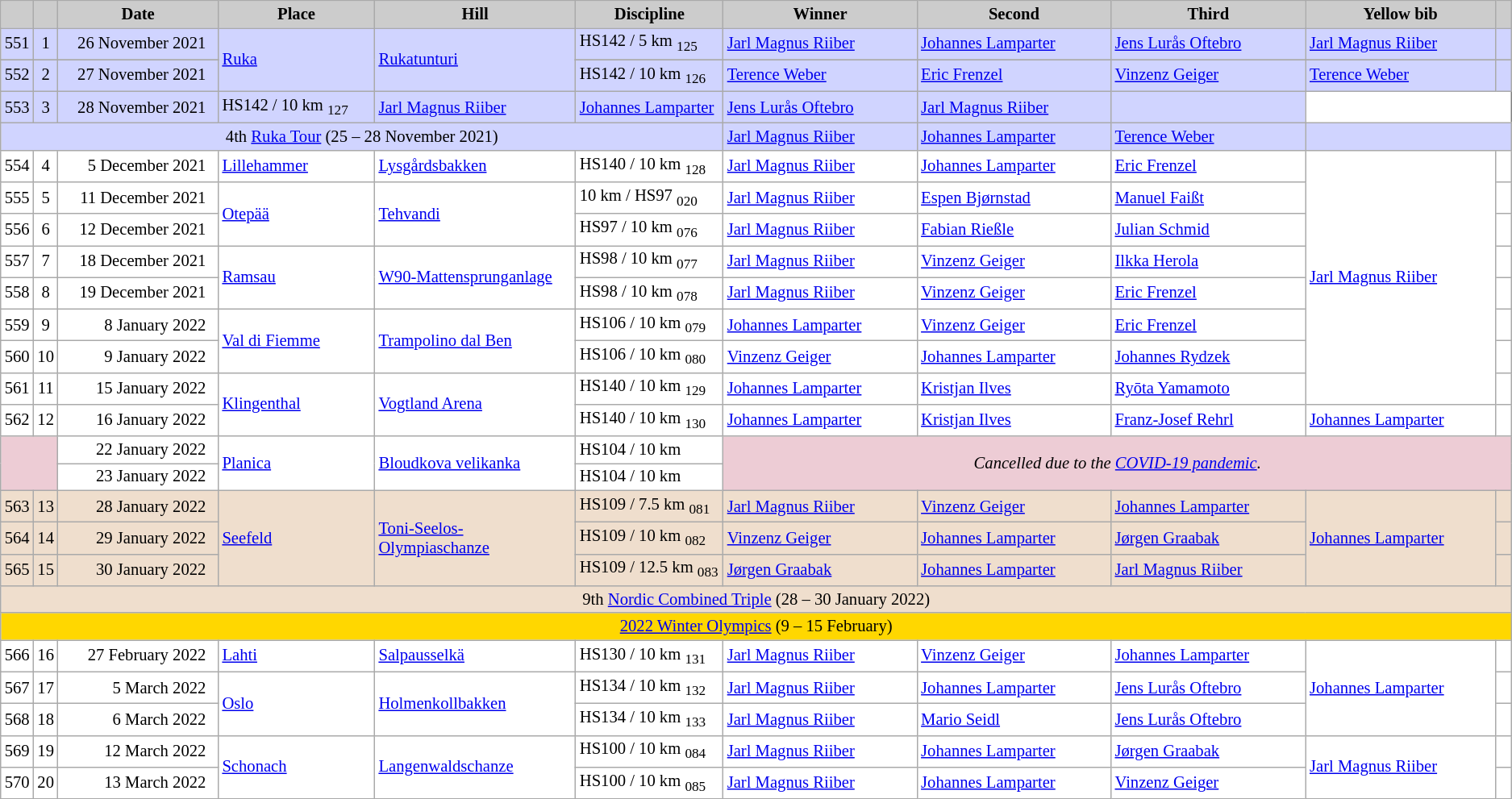<table class="wikitable plainrowheaders" style="background:#fff; font-size:86%; line-height:16px; border:grey solid 1px; border-collapse:collapse;">
<tr>
<th scope="col" style="background:#ccc; width=30 px;"></th>
<th scope="col" style="background:#ccc; width=45 px;"></th>
<th scope="col" style="background:#ccc; width:155px;">Date</th>
<th scope="col" style="background:#ccc; width:145px;">Place</th>
<th scope="col" style="background:#ccc; width:180px;">Hill</th>
<th scope="col" style="background:#ccc; width:140px;">Discipline</th>
<th scope="col" style="background:#ccc; width:195px;">Winner</th>
<th scope="col" style="background:#ccc; width:195px;">Second</th>
<th scope="col" style="background:#ccc; width:195px;">Third</th>
<th scope="col" style="background:#ccc; width:190px;">Yellow bib </th>
<th scope="col" style="background:#ccc; width:10px;"></th>
</tr>
<tr bgcolor="#D0D4FF">
<td align="center">551</td>
<td align="center">1</td>
<td align="right">26 November 2021  </td>
<td rowspan="3"> <a href='#'>Ruka</a></td>
<td rowspan="3"><a href='#'>Rukatunturi</a></td>
<td>HS142 / 5 km <sub>125</sub></td>
<td> <a href='#'>Jarl Magnus Riiber</a></td>
<td> <a href='#'>Johannes Lamparter</a></td>
<td> <a href='#'>Jens Lurås Oftebro</a></td>
<td> <a href='#'>Jarl Magnus Riiber</a></td>
<td></td>
</tr>
<tr>
</tr>
<tr bgcolor="#D0D4FF">
<td align="center">552</td>
<td align="center">2</td>
<td align="right">27 November 2021  </td>
<td>HS142 / 10 km <sub>126</sub></td>
<td> <a href='#'>Terence Weber</a></td>
<td> <a href='#'>Eric Frenzel</a></td>
<td> <a href='#'>Vinzenz Geiger</a></td>
<td> <a href='#'>Terence Weber</a></td>
<td></td>
</tr>
<tr bgcolor="#D0D4FF">
<td align="center">553</td>
<td align="center">3</td>
<td align="right">28 November 2021  </td>
<td>HS142 / 10 km <sub>127</sub></td>
<td> <a href='#'>Jarl Magnus Riiber</a></td>
<td> <a href='#'>Johannes Lamparter</a></td>
<td> <a href='#'>Jens Lurås Oftebro</a></td>
<td> <a href='#'>Jarl Magnus Riiber</a></td>
<td></td>
</tr>
<tr bgcolor="#D0D4FF">
<td colspan="6" align="center">4th <a href='#'>Ruka Tour</a> (25 – 28 November 2021)</td>
<td> <a href='#'>Jarl Magnus Riiber</a></td>
<td> <a href='#'>Johannes Lamparter</a></td>
<td> <a href='#'>Terence Weber</a></td>
<td colspan="2"></td>
</tr>
<tr>
<td align="center">554</td>
<td align="center">4</td>
<td align="right">5 December 2021  </td>
<td> <a href='#'>Lillehammer</a></td>
<td><a href='#'>Lysgårdsbakken</a></td>
<td>HS140 / 10 km <sub>128</sub></td>
<td> <a href='#'>Jarl Magnus Riiber</a></td>
<td> <a href='#'>Johannes Lamparter</a></td>
<td> <a href='#'>Eric Frenzel</a></td>
<td rowspan=8> <a href='#'>Jarl Magnus Riiber</a></td>
<td></td>
</tr>
<tr>
<td align="center">555</td>
<td align="center">5</td>
<td align="right">11 December 2021  </td>
<td rowspan="2"> <a href='#'>Otepää</a></td>
<td rowspan="2"><a href='#'>Tehvandi</a></td>
<td>10 km / HS97 <sub>020</sub></td>
<td> <a href='#'>Jarl Magnus Riiber</a></td>
<td> <a href='#'>Espen Bjørnstad</a></td>
<td> <a href='#'>Manuel Faißt</a></td>
<td></td>
</tr>
<tr>
<td align="center">556</td>
<td align="center">6</td>
<td align="right">12 December 2021  </td>
<td>HS97 / 10 km <sub>076</sub></td>
<td> <a href='#'>Jarl Magnus Riiber</a></td>
<td> <a href='#'>Fabian Rießle</a></td>
<td> <a href='#'>Julian Schmid</a></td>
<td></td>
</tr>
<tr>
<td align="center">557</td>
<td align="center">7</td>
<td align="right">18 December 2021  </td>
<td rowspan="2"> <a href='#'>Ramsau</a></td>
<td rowspan="2"><a href='#'>W90-Mattensprunganlage</a></td>
<td>HS98 / 10 km <sub>077</sub></td>
<td> <a href='#'>Jarl Magnus Riiber</a></td>
<td> <a href='#'>Vinzenz Geiger</a></td>
<td> <a href='#'>Ilkka Herola</a></td>
<td></td>
</tr>
<tr>
<td align="center">558</td>
<td align="center">8</td>
<td align="right">19 December 2021  </td>
<td>HS98 / 10 km <sub>078</sub></td>
<td> <a href='#'>Jarl Magnus Riiber</a></td>
<td> <a href='#'>Vinzenz Geiger</a></td>
<td> <a href='#'>Eric Frenzel</a></td>
<td></td>
</tr>
<tr>
<td align="center">559</td>
<td align="center">9</td>
<td align="right">8 January 2022  </td>
<td rowspan="2"> <a href='#'>Val di Fiemme</a></td>
<td rowspan="2"><a href='#'>Trampolino dal Ben</a></td>
<td>HS106 / 10 km <sub>079</sub></td>
<td> <a href='#'>Johannes Lamparter</a></td>
<td> <a href='#'>Vinzenz Geiger</a></td>
<td> <a href='#'>Eric Frenzel</a></td>
<td></td>
</tr>
<tr>
<td align="center">560</td>
<td align="center">10</td>
<td align="right">9 January 2022  </td>
<td>HS106 / 10 km <sub>080</sub></td>
<td> <a href='#'>Vinzenz Geiger</a></td>
<td> <a href='#'>Johannes Lamparter</a></td>
<td> <a href='#'>Johannes Rydzek</a></td>
<td></td>
</tr>
<tr>
<td align="center">561</td>
<td align="center">11</td>
<td align="right">15 January 2022  </td>
<td rowspan="2"> <a href='#'>Klingenthal</a></td>
<td rowspan="2"><a href='#'>Vogtland Arena</a></td>
<td>HS140 / 10 km <sub>129</sub></td>
<td> <a href='#'>Johannes Lamparter</a></td>
<td> <a href='#'>Kristjan Ilves</a></td>
<td> <a href='#'>Ryōta Yamamoto</a></td>
<td></td>
</tr>
<tr>
<td align="center">562</td>
<td align="center">12</td>
<td align="right">16 January 2022  </td>
<td>HS140 / 10 km <sub>130</sub></td>
<td> <a href='#'>Johannes Lamparter</a></td>
<td> <a href='#'>Kristjan Ilves</a></td>
<td> <a href='#'>Franz-Josef Rehrl</a></td>
<td> <a href='#'>Johannes Lamparter</a></td>
<td></td>
</tr>
<tr>
<td colspan=2 rowspan=2 align=center bgcolor="EDCCD5"></td>
<td align="right">22 January 2022  </td>
<td rowspan="2"> <a href='#'>Planica</a></td>
<td rowspan="2"><a href='#'>Bloudkova velikanka</a></td>
<td>HS104 / 10 km</td>
<td colspan=5 rowspan=2 align=center bgcolor="EDCCD5"><em>Cancelled due to the <a href='#'>COVID-19 pandemic</a>.</em></td>
</tr>
<tr>
<td align="right">23 January 2022  </td>
<td>HS104 / 10 km</td>
</tr>
<tr bgcolor="#EFDECD">
<td align="center">563</td>
<td align="center">13</td>
<td align="right">28 January 2022  </td>
<td rowspan="3"> <a href='#'>Seefeld</a></td>
<td rowspan="3"><a href='#'>Toni-Seelos-Olympiaschanze</a></td>
<td>HS109 / 7.5 km <sub>081</sub></td>
<td> <a href='#'>Jarl Magnus Riiber</a></td>
<td> <a href='#'>Vinzenz Geiger</a></td>
<td> <a href='#'>Johannes Lamparter</a></td>
<td rowspan=3> <a href='#'>Johannes Lamparter</a></td>
<td></td>
</tr>
<tr bgcolor="#EFDECD">
<td align="center">564</td>
<td align="center">14</td>
<td align="right">29 January 2022  </td>
<td>HS109 / 10 km <sub>082</sub></td>
<td> <a href='#'>Vinzenz Geiger</a></td>
<td> <a href='#'>Johannes Lamparter</a></td>
<td> <a href='#'>Jørgen Graabak</a></td>
<td></td>
</tr>
<tr bgcolor="#EFDECD">
<td align="center">565</td>
<td align="center">15</td>
<td align="right">30 January 2022  </td>
<td>HS109 / 12.5 km <sub>083</sub></td>
<td> <a href='#'>Jørgen Graabak</a></td>
<td> <a href='#'>Johannes Lamparter</a></td>
<td> <a href='#'>Jarl Magnus Riiber</a></td>
<td></td>
</tr>
<tr bgcolor="#EFDECD">
<td colspan="11" align="center">9th <a href='#'>Nordic Combined Triple</a> (28 – 30 January 2022)</td>
</tr>
<tr style="background:gold">
<td colspan=11 align=center><a href='#'>2022 Winter Olympics</a> (9 – 15 February)</td>
</tr>
<tr>
<td align=center>566</td>
<td align=center>16</td>
<td align=right>27 February 2022  </td>
<td> <a href='#'>Lahti</a></td>
<td><a href='#'>Salpausselkä</a></td>
<td>HS130 / 10 km <sub>131</sub></td>
<td> <a href='#'>Jarl Magnus Riiber</a></td>
<td> <a href='#'>Vinzenz Geiger</a></td>
<td> <a href='#'>Johannes Lamparter</a></td>
<td rowspan=3> <a href='#'>Johannes Lamparter</a></td>
<td></td>
</tr>
<tr>
<td align=center>567</td>
<td align=center>17</td>
<td align=right>5 March 2022  </td>
<td rowspan="2"> <a href='#'>Oslo</a></td>
<td rowspan="2"><a href='#'>Holmenkollbakken</a></td>
<td>HS134 / 10 km <sub>132</sub></td>
<td> <a href='#'>Jarl Magnus Riiber</a></td>
<td> <a href='#'>Johannes Lamparter</a></td>
<td> <a href='#'>Jens Lurås Oftebro</a></td>
<td></td>
</tr>
<tr>
<td align=center>568</td>
<td align=center>18</td>
<td align=right>6 March 2022  </td>
<td>HS134 / 10 km <sub>133</sub></td>
<td> <a href='#'>Jarl Magnus Riiber</a></td>
<td> <a href='#'>Mario Seidl</a></td>
<td> <a href='#'>Jens Lurås Oftebro</a></td>
<td></td>
</tr>
<tr>
<td align=center>569</td>
<td align=center>19</td>
<td align=right>12 March 2022  </td>
<td rowspan="2"> <a href='#'>Schonach</a></td>
<td rowspan="2"><a href='#'>Langenwaldschanze</a></td>
<td>HS100 / 10 km <sub>084</sub></td>
<td> <a href='#'>Jarl Magnus Riiber</a></td>
<td> <a href='#'>Johannes Lamparter</a></td>
<td> <a href='#'>Jørgen Graabak</a></td>
<td rowspan=2> <a href='#'>Jarl Magnus Riiber</a></td>
<td></td>
</tr>
<tr>
<td align=center>570</td>
<td align=center>20</td>
<td align=right>13 March 2022  </td>
<td>HS100 / 10 km <sub>085</sub></td>
<td> <a href='#'>Jarl Magnus Riiber</a></td>
<td> <a href='#'>Johannes Lamparter</a></td>
<td> <a href='#'>Vinzenz Geiger</a></td>
<td></td>
</tr>
</table>
